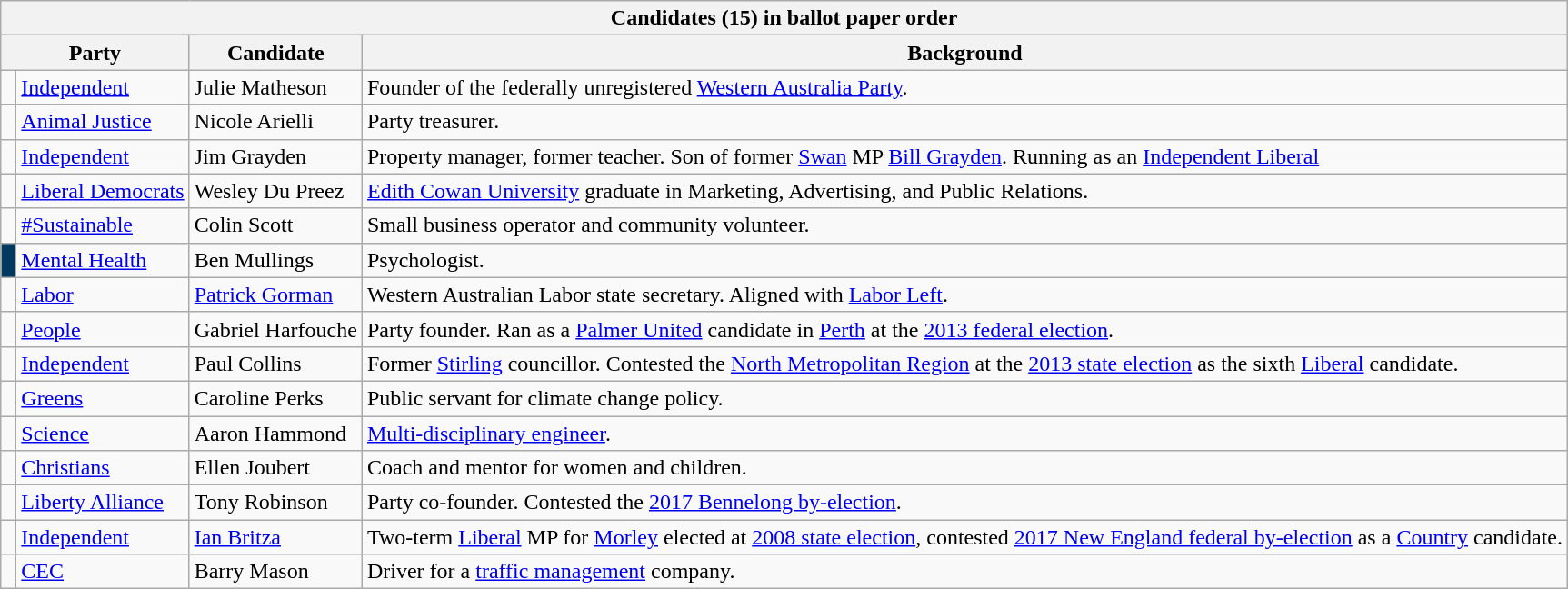<table class="wikitable">
<tr>
<th colspan=4>Candidates (15) in ballot paper order</th>
</tr>
<tr>
<th colspan=2>Party</th>
<th>Candidate</th>
<th>Background</th>
</tr>
<tr>
<td width=3pt > </td>
<td><a href='#'>Independent</a></td>
<td>Julie Matheson</td>
<td>Founder of the federally unregistered <a href='#'>Western Australia Party</a>.</td>
</tr>
<tr>
<td> </td>
<td><a href='#'>Animal Justice</a></td>
<td>Nicole Arielli</td>
<td>Party treasurer.</td>
</tr>
<tr>
<td width=3pt > </td>
<td><a href='#'>Independent</a></td>
<td>Jim Grayden</td>
<td>Property manager, former teacher. Son of former <a href='#'>Swan</a> MP <a href='#'>Bill Grayden</a>. Running as an <a href='#'>Independent Liberal</a></td>
</tr>
<tr>
<td> </td>
<td><a href='#'>Liberal Democrats</a></td>
<td>Wesley Du Preez</td>
<td><a href='#'>Edith Cowan University</a> graduate in Marketing, Advertising, and Public Relations.</td>
</tr>
<tr>
<td width=3pt > </td>
<td><a href='#'>#Sustainable</a></td>
<td>Colin Scott</td>
<td>Small business operator and community volunteer.</td>
</tr>
<tr>
<td width=3pt bgcolor=#00395F> </td>
<td><a href='#'>Mental Health</a></td>
<td>Ben Mullings</td>
<td>Psychologist.</td>
</tr>
<tr>
<td width=3pt > </td>
<td><a href='#'>Labor</a></td>
<td><a href='#'>Patrick Gorman</a></td>
<td>Western Australian Labor state secretary. Aligned with <a href='#'>Labor Left</a>.</td>
</tr>
<tr>
<td> </td>
<td><a href='#'>People</a></td>
<td>Gabriel Harfouche</td>
<td>Party founder. Ran as a <a href='#'>Palmer United</a> candidate in <a href='#'>Perth</a> at the <a href='#'>2013 federal election</a>.</td>
</tr>
<tr>
<td width=3pt > </td>
<td><a href='#'>Independent</a></td>
<td>Paul Collins</td>
<td>Former <a href='#'>Stirling</a> councillor. Contested the <a href='#'>North Metropolitan Region</a> at the <a href='#'>2013 state election</a> as the sixth <a href='#'>Liberal</a> candidate.</td>
</tr>
<tr>
<td width=3pt > </td>
<td><a href='#'>Greens</a></td>
<td>Caroline Perks</td>
<td>Public servant for climate change policy.</td>
</tr>
<tr>
<td width=3pt > </td>
<td><a href='#'>Science</a></td>
<td>Aaron Hammond</td>
<td><a href='#'>Multi-disciplinary engineer</a>.</td>
</tr>
<tr>
<td width=3pt > </td>
<td><a href='#'>Christians</a></td>
<td>Ellen Joubert</td>
<td>Coach and mentor for women and children.</td>
</tr>
<tr>
<td width=3pt > </td>
<td><a href='#'>Liberty Alliance</a></td>
<td>Tony Robinson</td>
<td>Party co-founder. Contested the <a href='#'>2017 Bennelong by-election</a>.</td>
</tr>
<tr>
<td width=3pt > </td>
<td><a href='#'>Independent</a></td>
<td><a href='#'>Ian Britza</a></td>
<td>Two-term <a href='#'>Liberal</a> MP for <a href='#'>Morley</a> elected at <a href='#'>2008 state election</a>, contested <a href='#'>2017 New England federal by-election</a> as a <a href='#'>Country</a> candidate.</td>
</tr>
<tr>
<td> </td>
<td><a href='#'>CEC</a></td>
<td>Barry Mason</td>
<td>Driver for a <a href='#'>traffic management</a> company.</td>
</tr>
</table>
